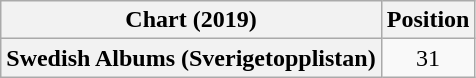<table class="wikitable plainrowheaders" style="text-align:center">
<tr>
<th scope="col">Chart (2019)</th>
<th scope="col">Position</th>
</tr>
<tr>
<th scope="row">Swedish Albums (Sverigetopplistan)</th>
<td>31</td>
</tr>
</table>
